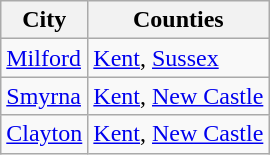<table class="wikitable sortable">
<tr>
<th>City</th>
<th>Counties</th>
</tr>
<tr>
<td><a href='#'>Milford</a></td>
<td><a href='#'>Kent</a>, <a href='#'>Sussex</a></td>
</tr>
<tr>
<td><a href='#'>Smyrna</a></td>
<td><a href='#'>Kent</a>, <a href='#'>New Castle</a></td>
</tr>
<tr>
<td><a href='#'>Clayton</a></td>
<td><a href='#'>Kent</a>, <a href='#'>New Castle</a></td>
</tr>
</table>
